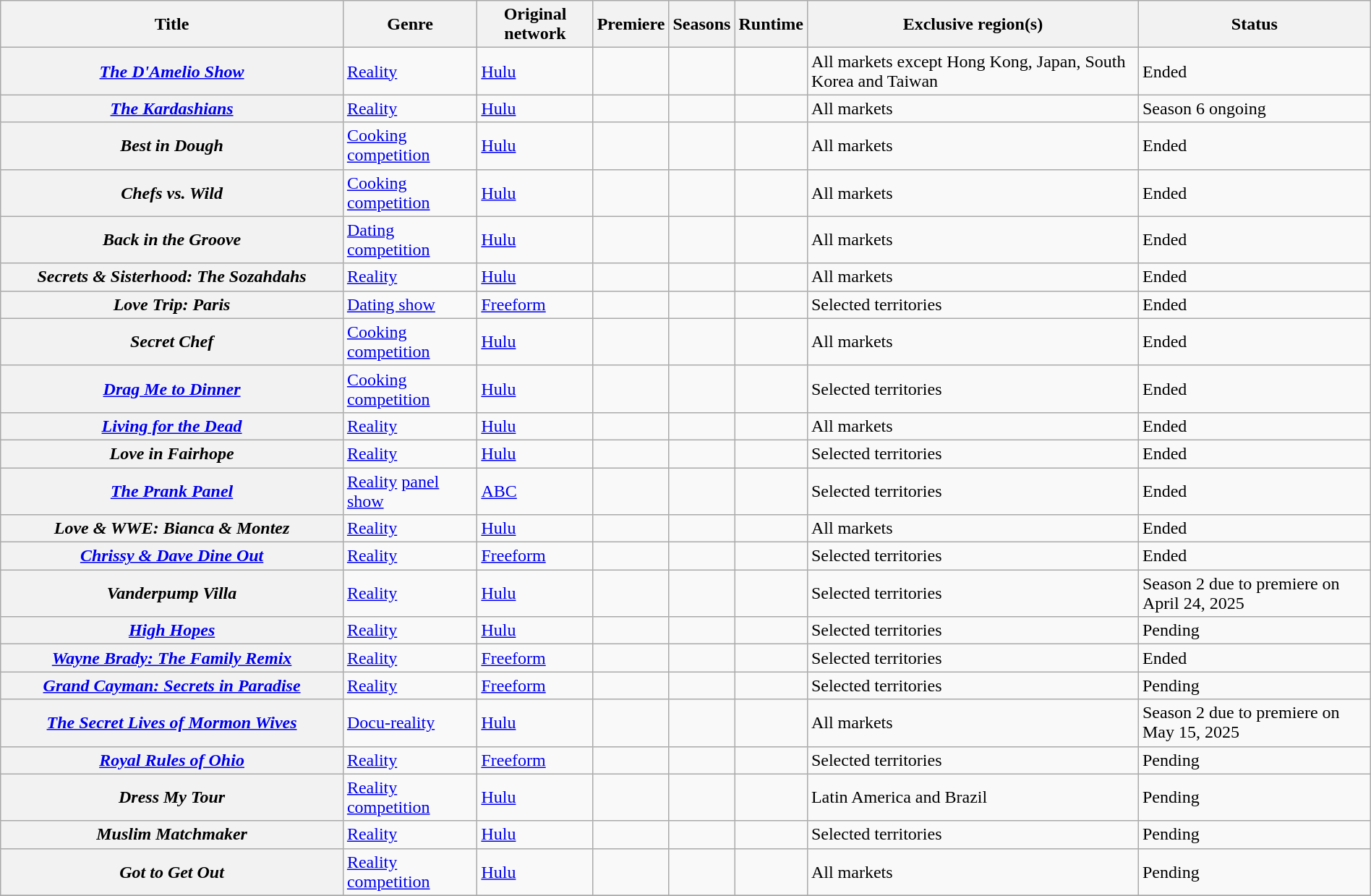<table class="wikitable plainrowheaders sortable" style="width:100%;">
<tr>
<th style="width:25%;">Title</th>
<th>Genre</th>
<th>Original network</th>
<th>Premiere</th>
<th>Seasons</th>
<th>Runtime</th>
<th>Exclusive region(s)</th>
<th>Status</th>
</tr>
<tr>
<th scope="row"><em><a href='#'>The D'Amelio Show</a></em></th>
<td><a href='#'>Reality</a></td>
<td><a href='#'>Hulu</a></td>
<td></td>
<td></td>
<td></td>
<td>All markets except Hong Kong, Japan, South Korea and Taiwan</td>
<td>Ended</td>
</tr>
<tr>
<th scope="row"><em><a href='#'>The Kardashians</a></em></th>
<td><a href='#'>Reality</a></td>
<td><a href='#'>Hulu</a></td>
<td></td>
<td></td>
<td></td>
<td>All markets</td>
<td>Season 6 ongoing</td>
</tr>
<tr>
<th scope="row"><em>Best in Dough</em></th>
<td><a href='#'>Cooking</a> <a href='#'>competition</a></td>
<td><a href='#'>Hulu</a></td>
<td></td>
<td></td>
<td></td>
<td>All markets</td>
<td>Ended</td>
</tr>
<tr>
<th scope="row"><em>Chefs vs. Wild</em></th>
<td><a href='#'>Cooking</a> <a href='#'>competition</a></td>
<td><a href='#'>Hulu</a></td>
<td></td>
<td></td>
<td></td>
<td>All markets</td>
<td>Ended</td>
</tr>
<tr>
<th scope="row"><em>Back in the Groove</em></th>
<td><a href='#'>Dating competition</a></td>
<td><a href='#'>Hulu</a></td>
<td></td>
<td></td>
<td></td>
<td>All markets</td>
<td>Ended</td>
</tr>
<tr>
<th scope="row"><em>Secrets & Sisterhood: The Sozahdahs</em></th>
<td><a href='#'>Reality</a></td>
<td><a href='#'>Hulu</a></td>
<td></td>
<td></td>
<td></td>
<td>All markets</td>
<td>Ended</td>
</tr>
<tr>
<th scope="row"><em>Love Trip: Paris</em></th>
<td><a href='#'>Dating show</a></td>
<td><a href='#'>Freeform</a></td>
<td></td>
<td></td>
<td></td>
<td>Selected territories</td>
<td>Ended</td>
</tr>
<tr>
<th scope="row"><em>Secret Chef</em></th>
<td><a href='#'>Cooking</a> <a href='#'>competition</a></td>
<td><a href='#'>Hulu</a></td>
<td></td>
<td></td>
<td></td>
<td>All markets</td>
<td>Ended</td>
</tr>
<tr>
<th scope="row"><em><a href='#'>Drag Me to Dinner</a></em></th>
<td><a href='#'>Cooking</a> <a href='#'>competition</a></td>
<td><a href='#'>Hulu</a></td>
<td></td>
<td></td>
<td></td>
<td>Selected territories</td>
<td>Ended</td>
</tr>
<tr>
<th scope="row"><em><a href='#'>Living for the Dead</a></em></th>
<td><a href='#'>Reality</a></td>
<td><a href='#'>Hulu</a></td>
<td></td>
<td></td>
<td></td>
<td>All markets</td>
<td>Ended</td>
</tr>
<tr>
<th scope="row"><em>Love in Fairhope</em></th>
<td><a href='#'>Reality</a></td>
<td><a href='#'>Hulu</a></td>
<td></td>
<td></td>
<td></td>
<td>Selected territories</td>
<td>Ended</td>
</tr>
<tr>
<th scope="row"><em><a href='#'>The Prank Panel</a></em></th>
<td><a href='#'>Reality</a> <a href='#'>panel show</a></td>
<td><a href='#'>ABC</a></td>
<td></td>
<td></td>
<td></td>
<td>Selected territories</td>
<td>Ended</td>
</tr>
<tr>
<th scope="row"><em>Love & WWE: Bianca & Montez</em></th>
<td><a href='#'>Reality</a></td>
<td><a href='#'>Hulu</a></td>
<td></td>
<td></td>
<td></td>
<td>All markets</td>
<td>Ended</td>
</tr>
<tr>
<th scope="row"><em><a href='#'>Chrissy & Dave Dine Out</a></em></th>
<td><a href='#'>Reality</a></td>
<td><a href='#'>Freeform</a></td>
<td></td>
<td></td>
<td></td>
<td>Selected territories</td>
<td>Ended</td>
</tr>
<tr>
<th scope="row"><em>Vanderpump Villa</em></th>
<td><a href='#'>Reality</a></td>
<td><a href='#'>Hulu</a></td>
<td></td>
<td></td>
<td></td>
<td>Selected territories</td>
<td>Season 2 due to premiere on April 24, 2025</td>
</tr>
<tr>
<th scope="row"><em><a href='#'>High Hopes</a></em></th>
<td><a href='#'>Reality</a></td>
<td><a href='#'>Hulu</a></td>
<td></td>
<td></td>
<td></td>
<td>Selected territories</td>
<td>Pending</td>
</tr>
<tr>
<th scope="row"><em><a href='#'>Wayne Brady: The Family Remix</a></em></th>
<td><a href='#'>Reality</a></td>
<td><a href='#'>Freeform</a></td>
<td></td>
<td></td>
<td></td>
<td>Selected territories</td>
<td>Ended</td>
</tr>
<tr>
<th scope="row"><em><a href='#'>Grand Cayman: Secrets in Paradise</a></em></th>
<td><a href='#'>Reality</a></td>
<td><a href='#'>Freeform</a></td>
<td></td>
<td></td>
<td></td>
<td>Selected territories</td>
<td>Pending</td>
</tr>
<tr>
<th scope="row"><em><a href='#'>The Secret Lives of Mormon Wives</a></em></th>
<td><a href='#'>Docu-reality</a></td>
<td><a href='#'>Hulu</a></td>
<td></td>
<td></td>
<td></td>
<td>All markets</td>
<td>Season 2 due to premiere on May 15, 2025</td>
</tr>
<tr>
<th scope="row"><em><a href='#'>Royal Rules of Ohio</a></em></th>
<td><a href='#'>Reality</a></td>
<td><a href='#'>Freeform</a></td>
<td></td>
<td></td>
<td></td>
<td>Selected territories</td>
<td>Pending</td>
</tr>
<tr>
<th scope="row"><em>Dress My Tour</em></th>
<td><a href='#'>Reality competition</a></td>
<td><a href='#'>Hulu</a></td>
<td></td>
<td></td>
<td></td>
<td>Latin America and Brazil</td>
<td>Pending</td>
</tr>
<tr>
<th scope="row"><em>Muslim Matchmaker</em></th>
<td><a href='#'>Reality</a></td>
<td><a href='#'>Hulu</a></td>
<td></td>
<td></td>
<td></td>
<td>Selected territories</td>
<td>Pending</td>
</tr>
<tr>
<th scope="row"><em>Got to Get Out</em></th>
<td><a href='#'>Reality competition</a></td>
<td><a href='#'>Hulu</a></td>
<td></td>
<td></td>
<td></td>
<td>All markets</td>
<td>Pending</td>
</tr>
<tr>
</tr>
</table>
